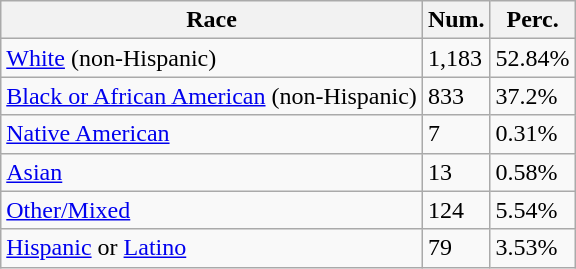<table class="wikitable">
<tr>
<th>Race</th>
<th>Num.</th>
<th>Perc.</th>
</tr>
<tr>
<td><a href='#'>White</a> (non-Hispanic)</td>
<td>1,183</td>
<td>52.84%</td>
</tr>
<tr>
<td><a href='#'>Black or African American</a> (non-Hispanic)</td>
<td>833</td>
<td>37.2%</td>
</tr>
<tr>
<td><a href='#'>Native American</a></td>
<td>7</td>
<td>0.31%</td>
</tr>
<tr>
<td><a href='#'>Asian</a></td>
<td>13</td>
<td>0.58%</td>
</tr>
<tr>
<td><a href='#'>Other/Mixed</a></td>
<td>124</td>
<td>5.54%</td>
</tr>
<tr>
<td><a href='#'>Hispanic</a> or <a href='#'>Latino</a></td>
<td>79</td>
<td>3.53%</td>
</tr>
</table>
